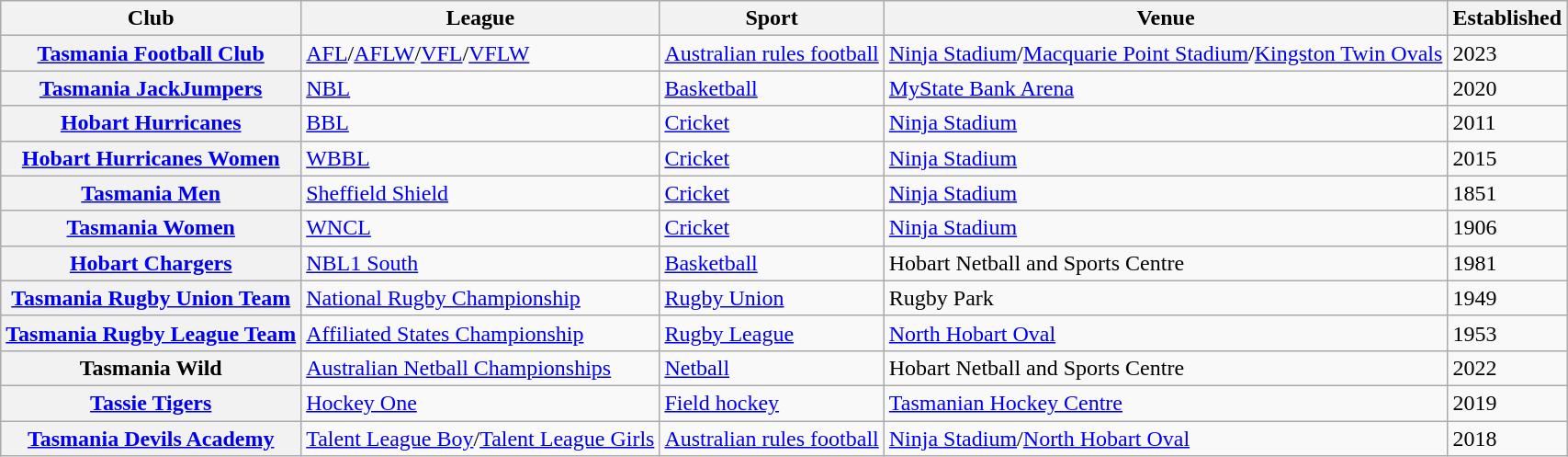<table class="sortable wikitable">
<tr>
<th>Club</th>
<th>League</th>
<th>Sport</th>
<th>Venue</th>
<th>Established</th>
</tr>
<tr>
<th><a href='#'>Tasmania Football Club</a></th>
<td><a href='#'>AFL</a>/<a href='#'>AFLW</a>/<a href='#'>VFL</a>/<a href='#'>VFLW</a></td>
<td><a href='#'>Australian rules football</a></td>
<td><a href='#'>Ninja Stadium</a>/<a href='#'>Macquarie Point Stadium</a>/<a href='#'>Kingston Twin Ovals</a></td>
<td>2023</td>
</tr>
<tr>
<th><a href='#'>Tasmania JackJumpers</a></th>
<td><a href='#'>NBL</a></td>
<td><a href='#'>Basketball</a></td>
<td><a href='#'>MyState Bank Arena</a></td>
<td>2020</td>
</tr>
<tr>
<th><a href='#'>Hobart Hurricanes</a></th>
<td><a href='#'>BBL</a></td>
<td><a href='#'>Cricket</a></td>
<td><a href='#'>Ninja Stadium</a></td>
<td>2011</td>
</tr>
<tr>
<th><a href='#'>Hobart Hurricanes Women</a></th>
<td><a href='#'>WBBL</a></td>
<td><a href='#'>Cricket</a></td>
<td><a href='#'>Ninja Stadium</a></td>
<td>2015</td>
</tr>
<tr>
<th><a href='#'>Tasmania Men</a></th>
<td><a href='#'>Sheffield Shield</a></td>
<td><a href='#'>Cricket</a></td>
<td><a href='#'>Ninja Stadium</a></td>
<td>1851</td>
</tr>
<tr>
<th><a href='#'>Tasmania Women</a></th>
<td><a href='#'>WNCL</a></td>
<td><a href='#'>Cricket</a></td>
<td><a href='#'>Ninja Stadium</a></td>
<td>1906</td>
</tr>
<tr>
<th><a href='#'>Hobart Chargers</a></th>
<td><a href='#'>NBL1 South</a></td>
<td><a href='#'>Basketball</a></td>
<td>Hobart Netball and Sports Centre</td>
<td>1981</td>
</tr>
<tr>
<th><a href='#'>Tasmania Rugby Union Team</a></th>
<td><a href='#'>National Rugby Championship</a></td>
<td><a href='#'>Rugby Union</a></td>
<td>Rugby Park</td>
<td>1949</td>
</tr>
<tr>
<th><a href='#'>Tasmania Rugby League Team</a></th>
<td><a href='#'>Affiliated States Championship</a></td>
<td><a href='#'>Rugby League</a></td>
<td><a href='#'>North Hobart Oval</a></td>
<td>1953</td>
</tr>
<tr>
<th>Tasmania Wild</th>
<td><a href='#'>Australian Netball Championships</a></td>
<td><a href='#'>Netball</a></td>
<td>Hobart Netball and Sports Centre</td>
<td>2022</td>
</tr>
<tr>
<th><a href='#'>Tassie Tigers</a></th>
<td><a href='#'>Hockey One</a></td>
<td><a href='#'>Field hockey</a></td>
<td><a href='#'>Tasmanian Hockey Centre</a></td>
<td>2019</td>
</tr>
<tr>
<th><a href='#'>Tasmania Devils Academy</a></th>
<td><a href='#'>Talent League Boy</a>/<a href='#'>Talent League Girls</a></td>
<td><a href='#'>Australian rules football</a></td>
<td><a href='#'>Ninja Stadium</a>/<a href='#'>North Hobart Oval</a></td>
<td>2018</td>
</tr>
</table>
